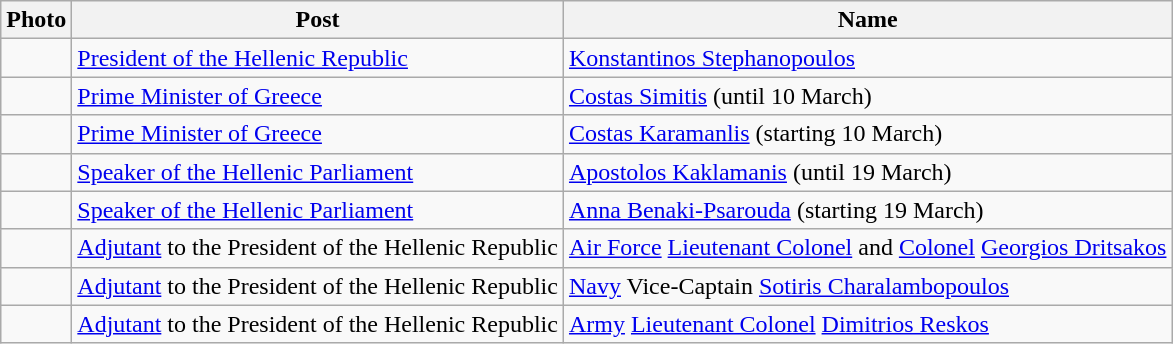<table class=wikitable>
<tr>
<th>Photo</th>
<th>Post</th>
<th>Name</th>
</tr>
<tr>
<td></td>
<td><a href='#'>President of the Hellenic Republic</a></td>
<td><a href='#'>Konstantinos Stephanopoulos</a></td>
</tr>
<tr>
<td></td>
<td><a href='#'>Prime Minister of Greece</a></td>
<td><a href='#'>Costas Simitis</a> (until 10 March)</td>
</tr>
<tr>
<td></td>
<td><a href='#'>Prime Minister of Greece</a></td>
<td><a href='#'>Costas Karamanlis</a> (starting 10 March)</td>
</tr>
<tr>
<td></td>
<td><a href='#'>Speaker of the Hellenic Parliament</a></td>
<td><a href='#'>Apostolos Kaklamanis</a> (until 19 March)</td>
</tr>
<tr>
<td></td>
<td><a href='#'>Speaker of the Hellenic Parliament</a></td>
<td><a href='#'>Anna Benaki-Psarouda</a> (starting 19 March)</td>
</tr>
<tr>
<td></td>
<td><a href='#'>Adjutant</a> to the President of the Hellenic Republic</td>
<td><a href='#'>Air Force</a> <a href='#'>Lieutenant Colonel</a> and <a href='#'>Colonel</a> <a href='#'>Georgios Dritsakos</a></td>
</tr>
<tr>
<td></td>
<td><a href='#'>Adjutant</a> to the President of the Hellenic Republic</td>
<td><a href='#'>Navy</a> Vice-Captain <a href='#'>Sotiris Charalambopoulos</a></td>
</tr>
<tr>
<td></td>
<td><a href='#'>Adjutant</a> to the President of the Hellenic Republic</td>
<td><a href='#'>Army</a> <a href='#'>Lieutenant Colonel</a> <a href='#'>Dimitrios Reskos</a></td>
</tr>
</table>
